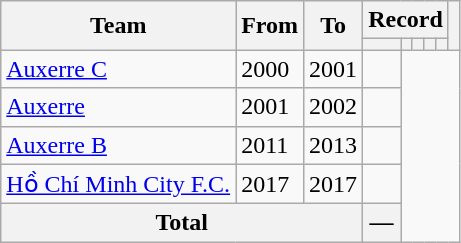<table class="wikitable sortable" style="text-align: center">
<tr>
<th rowspan=2>Team</th>
<th rowspan=2>From</th>
<th rowspan=2>To</th>
<th colspan=5>Record</th>
<th rowspan=2></th>
</tr>
<tr>
<th></th>
<th></th>
<th></th>
<th></th>
<th></th>
</tr>
<tr>
<td align=left><a href='#'>Auxerre C</a></td>
<td align=left>2000</td>
<td align=left>2001<br></td>
<td></td>
</tr>
<tr>
<td align=left><a href='#'>Auxerre</a></td>
<td align=left>2001</td>
<td align=left>2002<br></td>
<td></td>
</tr>
<tr>
<td align=left><a href='#'>Auxerre B</a></td>
<td align=left>2011</td>
<td align=left>2013<br></td>
<td></td>
</tr>
<tr>
<td align=left><a href='#'>Hồ Chí Minh City F.C.</a></td>
<td align=left>2017</td>
<td align=left>2017<br></td>
<td></td>
</tr>
<tr>
<th colspan=3>Total<br></th>
<th>—</th>
</tr>
</table>
